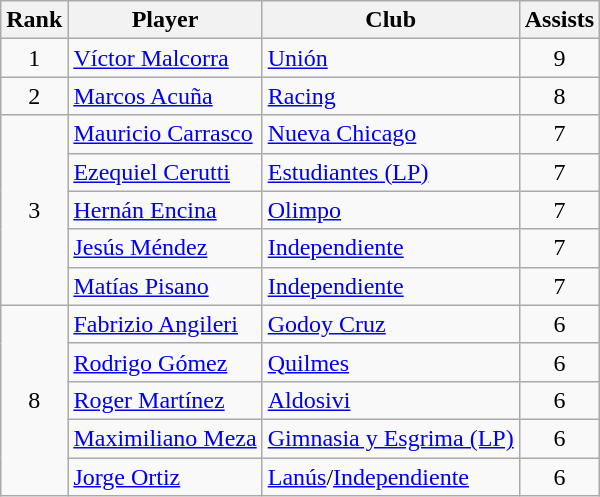<table class="wikitable" border="1">
<tr>
<th>Rank</th>
<th>Player</th>
<th>Club</th>
<th>Assists</th>
</tr>
<tr>
<td align=center>1</td>
<td> <a href='#'>Víctor Malcorra</a></td>
<td><a href='#'>Unión</a></td>
<td align=center>9</td>
</tr>
<tr>
<td align=center>2</td>
<td> <a href='#'>Marcos Acuña</a></td>
<td><a href='#'>Racing</a></td>
<td align=center>8</td>
</tr>
<tr>
<td align=center rowspan=5>3</td>
<td> <a href='#'>Mauricio Carrasco</a></td>
<td><a href='#'>Nueva Chicago</a></td>
<td align=center>7</td>
</tr>
<tr>
<td> <a href='#'>Ezequiel Cerutti</a></td>
<td><a href='#'>Estudiantes (LP)</a></td>
<td align=center>7</td>
</tr>
<tr>
<td> <a href='#'>Hernán Encina</a></td>
<td><a href='#'>Olimpo</a></td>
<td align=center>7</td>
</tr>
<tr>
<td> <a href='#'>Jesús Méndez</a></td>
<td><a href='#'>Independiente</a></td>
<td align=center>7</td>
</tr>
<tr>
<td> <a href='#'>Matías Pisano</a></td>
<td><a href='#'>Independiente</a></td>
<td align=center>7</td>
</tr>
<tr>
<td align=center rowspan=5>8</td>
<td> <a href='#'>Fabrizio Angileri</a></td>
<td><a href='#'>Godoy Cruz</a></td>
<td align=center>6</td>
</tr>
<tr>
<td> <a href='#'>Rodrigo Gómez</a></td>
<td><a href='#'>Quilmes</a></td>
<td align=center>6</td>
</tr>
<tr>
<td> <a href='#'>Roger Martínez</a></td>
<td><a href='#'>Aldosivi</a></td>
<td align=center>6</td>
</tr>
<tr>
<td> <a href='#'>Maximiliano Meza</a></td>
<td><a href='#'>Gimnasia y Esgrima (LP)</a></td>
<td align=center>6</td>
</tr>
<tr>
<td> <a href='#'>Jorge Ortiz</a></td>
<td><a href='#'>Lanús</a>/<a href='#'>Independiente</a></td>
<td align=center>6</td>
</tr>
</table>
